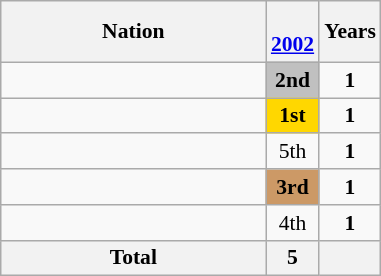<table class="wikitable" style="text-align:center; font-size:90%">
<tr>
<th width=170>Nation</th>
<th><br><a href='#'>2002</a></th>
<th>Years</th>
</tr>
<tr>
<td align=left></td>
<td bgcolor=silver><strong>2nd</strong></td>
<td><strong>1</strong></td>
</tr>
<tr>
<td align=left></td>
<td bgcolor=gold><strong>1st</strong></td>
<td><strong>1</strong></td>
</tr>
<tr>
<td align=left></td>
<td>5th</td>
<td><strong>1</strong></td>
</tr>
<tr>
<td align=left></td>
<td bgcolor=#cc9966><strong>3rd</strong></td>
<td><strong>1</strong></td>
</tr>
<tr>
<td align=left></td>
<td>4th</td>
<td><strong>1</strong></td>
</tr>
<tr>
<th>Total</th>
<th>5</th>
<th></th>
</tr>
</table>
